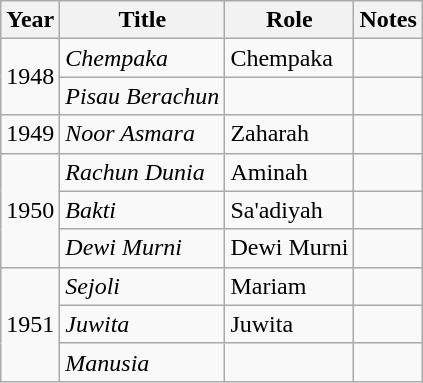<table class="wikitable sortable">
<tr>
<th>Year</th>
<th>Title</th>
<th>Role</th>
<th class="unsortable">Notes</th>
</tr>
<tr>
<td rowspan="2">1948</td>
<td><em>Chempaka</em></td>
<td>Chempaka</td>
<td></td>
</tr>
<tr>
<td><em>Pisau Berachun</em></td>
<td></td>
<td></td>
</tr>
<tr>
<td>1949</td>
<td><em>Noor Asmara</em></td>
<td>Zaharah</td>
<td></td>
</tr>
<tr>
<td rowspan="3">1950</td>
<td><em>Rachun Dunia</em></td>
<td>Aminah</td>
<td></td>
</tr>
<tr>
<td><em>Bakti</em></td>
<td>Sa'adiyah</td>
<td></td>
</tr>
<tr>
<td><em>Dewi Murni</em></td>
<td>Dewi Murni</td>
<td></td>
</tr>
<tr>
<td rowspan="3">1951</td>
<td><em>Sejoli</em></td>
<td>Mariam</td>
<td></td>
</tr>
<tr>
<td><em>Juwita</em></td>
<td>Juwita</td>
<td></td>
</tr>
<tr>
<td><em>Manusia</em></td>
<td></td>
<td></td>
</tr>
</table>
